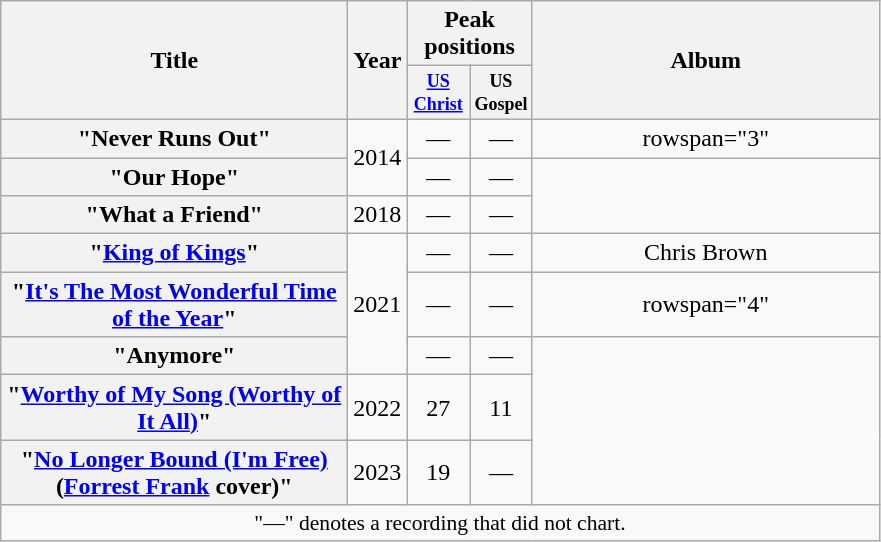<table class="wikitable plainrowheaders" style="text-align:center;">
<tr>
<th rowspan="2" style="width:14em;">Title</th>
<th rowspan="2">Year</th>
<th colspan="2">Peak<br>positions</th>
<th rowspan="2" style="width:14em;">Album</th>
</tr>
<tr style="font-size:smaller;">
<th scope="col" style="width:3em;font-size:90%;"><a href='#'>US<br>Christ</a></th>
<th scope="col" style="width:3em;font-size:90%;">US<br>Gospel</th>
</tr>
<tr>
<th scope="row">"Never Runs Out"</th>
<td rowspan="2">2014</td>
<td>—</td>
<td>—</td>
<td>rowspan="3" </td>
</tr>
<tr>
<th scope="row">"Our Hope"</th>
<td>—</td>
<td>—</td>
</tr>
<tr>
<th scope="row">"What a Friend"</th>
<td>2018</td>
<td>—</td>
<td>—</td>
</tr>
<tr>
<th scope="row">"<a href='#'>King of Kings</a>"<br></th>
<td rowspan="3">2021</td>
<td>—</td>
<td>—</td>
<td>Chris Brown</td>
</tr>
<tr>
<th scope="row">"<a href='#'>It's The Most Wonderful Time of the Year</a>"</th>
<td>—</td>
<td>—</td>
<td>rowspan="4" </td>
</tr>
<tr>
<th scope="row">"Anymore"<br></th>
<td>—</td>
<td>—</td>
</tr>
<tr>
<th scope="row">"<a href='#'>Worthy of My Song (Worthy of It All)</a>"<br></th>
<td>2022</td>
<td>27<br></td>
<td>11<br></td>
</tr>
<tr>
<th scope="row">"<a href='#'>No Longer Bound (I'm Free)</a> (<a href='#'>Forrest Frank</a> cover)"<br></th>
<td>2023</td>
<td>19</td>
<td>—</td>
</tr>
<tr>
<td colspan="5" style="font-size:90%">"—" denotes a recording that did not chart.</td>
</tr>
</table>
